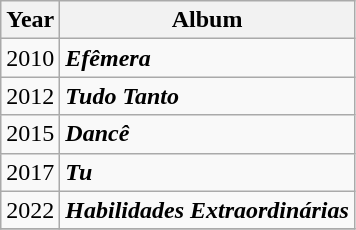<table class="wikitable">
<tr>
<th>Year</th>
<th>Album</th>
</tr>
<tr>
<td>2010</td>
<td><strong><em>Efêmera</em></strong> </td>
</tr>
<tr>
<td>2012</td>
<td><strong><em>Tudo Tanto</em></strong> </td>
</tr>
<tr>
<td>2015</td>
<td><strong><em>Dancê</em></strong> </td>
</tr>
<tr>
<td>2017</td>
<td><strong><em>Tu</em></strong> </td>
</tr>
<tr>
<td>2022</td>
<td><strong><em>Habilidades Extraordinárias</em></strong> </td>
</tr>
<tr>
</tr>
</table>
